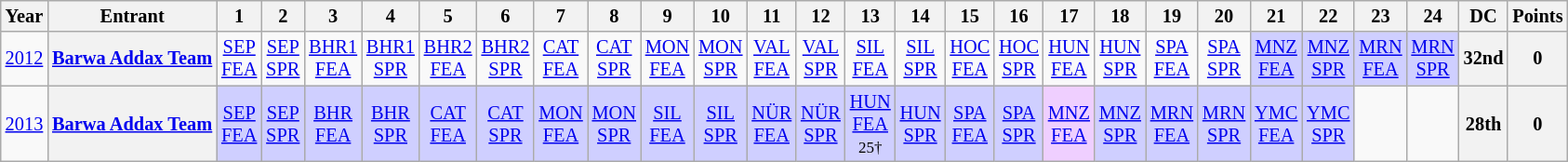<table class="wikitable" style="text-align:center; font-size:85%">
<tr>
<th>Year</th>
<th>Entrant</th>
<th>1</th>
<th>2</th>
<th>3</th>
<th>4</th>
<th>5</th>
<th>6</th>
<th>7</th>
<th>8</th>
<th>9</th>
<th>10</th>
<th>11</th>
<th>12</th>
<th>13</th>
<th>14</th>
<th>15</th>
<th>16</th>
<th>17</th>
<th>18</th>
<th>19</th>
<th>20</th>
<th>21</th>
<th>22</th>
<th>23</th>
<th>24</th>
<th>DC</th>
<th>Points</th>
</tr>
<tr>
<td><a href='#'>2012</a></td>
<th nowrap><a href='#'>Barwa Addax Team</a></th>
<td><a href='#'>SEP<br>FEA</a></td>
<td><a href='#'>SEP<br>SPR</a></td>
<td><a href='#'>BHR1<br>FEA</a></td>
<td><a href='#'>BHR1<br>SPR</a></td>
<td><a href='#'>BHR2<br>FEA</a></td>
<td><a href='#'>BHR2<br>SPR</a></td>
<td><a href='#'>CAT<br>FEA</a></td>
<td><a href='#'>CAT<br>SPR</a></td>
<td><a href='#'>MON<br>FEA</a></td>
<td><a href='#'>MON<br>SPR</a></td>
<td><a href='#'>VAL<br>FEA</a></td>
<td><a href='#'>VAL<br>SPR</a></td>
<td><a href='#'>SIL<br>FEA</a></td>
<td><a href='#'>SIL<br>SPR</a></td>
<td><a href='#'>HOC<br>FEA</a></td>
<td><a href='#'>HOC<br>SPR</a></td>
<td><a href='#'>HUN<br>FEA</a></td>
<td><a href='#'>HUN<br>SPR</a></td>
<td><a href='#'>SPA<br>FEA</a></td>
<td><a href='#'>SPA<br>SPR</a></td>
<td style="background:#cfcfff;"><a href='#'>MNZ<br>FEA</a><br></td>
<td style="background:#cfcfff;"><a href='#'>MNZ<br>SPR</a><br></td>
<td style="background:#cfcfff;"><a href='#'>MRN<br>FEA</a><br></td>
<td style="background:#cfcfff;"><a href='#'>MRN<br>SPR</a><br></td>
<th>32nd</th>
<th>0</th>
</tr>
<tr>
<td><a href='#'>2013</a></td>
<th nowrap><a href='#'>Barwa Addax Team</a></th>
<td style="background:#CFCFFF;"><a href='#'>SEP<br>FEA</a><br></td>
<td style="background:#CFCFFF;"><a href='#'>SEP<br>SPR</a><br></td>
<td style="background:#CFCFFF;"><a href='#'>BHR<br>FEA</a><br></td>
<td style="background:#CFCFFF;"><a href='#'>BHR<br>SPR</a><br></td>
<td style="background:#CFCFFF;"><a href='#'>CAT<br>FEA</a><br></td>
<td style="background:#CFCFFF;"><a href='#'>CAT<br>SPR</a><br></td>
<td style="background:#CFCFFF;"><a href='#'>MON<br>FEA</a><br></td>
<td style="background:#CFCFFF;"><a href='#'>MON<br>SPR</a><br></td>
<td style="background:#CFCFFF;"><a href='#'>SIL<br>FEA</a><br></td>
<td style="background:#CFCFFF;"><a href='#'>SIL<br>SPR</a><br></td>
<td style="background:#CFCFFF;"><a href='#'>NÜR<br>FEA</a><br></td>
<td style="background:#CFCFFF;"><a href='#'>NÜR<br>SPR</a><br></td>
<td style="background:#CFCFFF;"><a href='#'>HUN<br>FEA</a><br><small>25†</small></td>
<td style="background:#CFCFFF;"><a href='#'>HUN<br>SPR</a><br></td>
<td style="background:#CFCFFF;"><a href='#'>SPA<br>FEA</a><br></td>
<td style="background:#CFCFFF;"><a href='#'>SPA<br>SPR</a><br></td>
<td style="background:#EFCFFF;"><a href='#'>MNZ<br>FEA</a><br></td>
<td style="background:#CFCFFF;"><a href='#'>MNZ<br>SPR</a><br></td>
<td style="background:#CFCFFF;"><a href='#'>MRN<br>FEA</a><br></td>
<td style="background:#CFCFFF;"><a href='#'>MRN<br>SPR</a><br></td>
<td style="background:#CFCFFF;"><a href='#'>YMC<br>FEA</a><br></td>
<td style="background:#CFCFFF;"><a href='#'>YMC<br>SPR</a><br></td>
<td></td>
<td></td>
<th>28th</th>
<th>0</th>
</tr>
</table>
